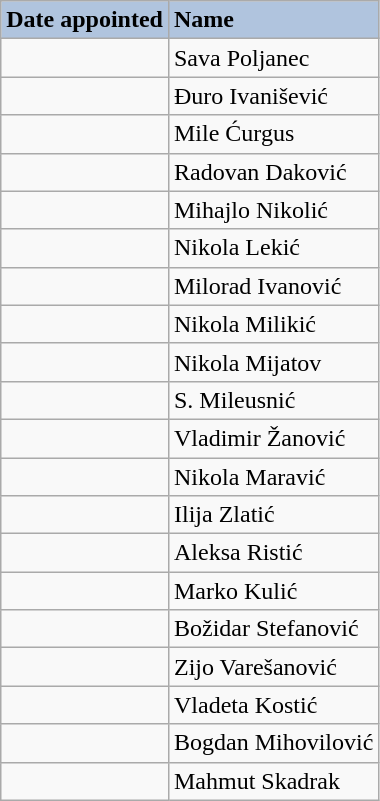<table class="wikitable">
<tr>
<th style="text-align: left; background: #B0C4DE;">Date appointed</th>
<th style="text-align: left; background: #B0C4DE;">Name</th>
</tr>
<tr>
<td></td>
<td>Sava Poljanec</td>
</tr>
<tr>
<td></td>
<td>Đuro Ivanišević</td>
</tr>
<tr>
<td></td>
<td>Mile Ćurgus</td>
</tr>
<tr>
<td></td>
<td>Radovan Daković</td>
</tr>
<tr>
<td></td>
<td>Mihajlo Nikolić</td>
</tr>
<tr>
<td></td>
<td>Nikola Lekić</td>
</tr>
<tr>
<td></td>
<td>Milorad Ivanović</td>
</tr>
<tr>
<td></td>
<td>Nikola Milikić</td>
</tr>
<tr>
<td></td>
<td>Nikola Mijatov</td>
</tr>
<tr>
<td></td>
<td>S. Mileusnić</td>
</tr>
<tr>
<td></td>
<td>Vladimir Žanović</td>
</tr>
<tr>
<td></td>
<td>Nikola Maravić</td>
</tr>
<tr>
<td></td>
<td>Ilija Zlatić</td>
</tr>
<tr>
<td></td>
<td>Aleksa Ristić</td>
</tr>
<tr>
<td></td>
<td>Marko Kulić</td>
</tr>
<tr>
<td></td>
<td>Božidar Stefanović</td>
</tr>
<tr>
<td></td>
<td>Zijo Varešanović</td>
</tr>
<tr>
<td></td>
<td>Vladeta Kostić</td>
</tr>
<tr>
<td></td>
<td>Bogdan Mihovilović</td>
</tr>
<tr>
<td></td>
<td>Mahmut Skadrak</td>
</tr>
</table>
